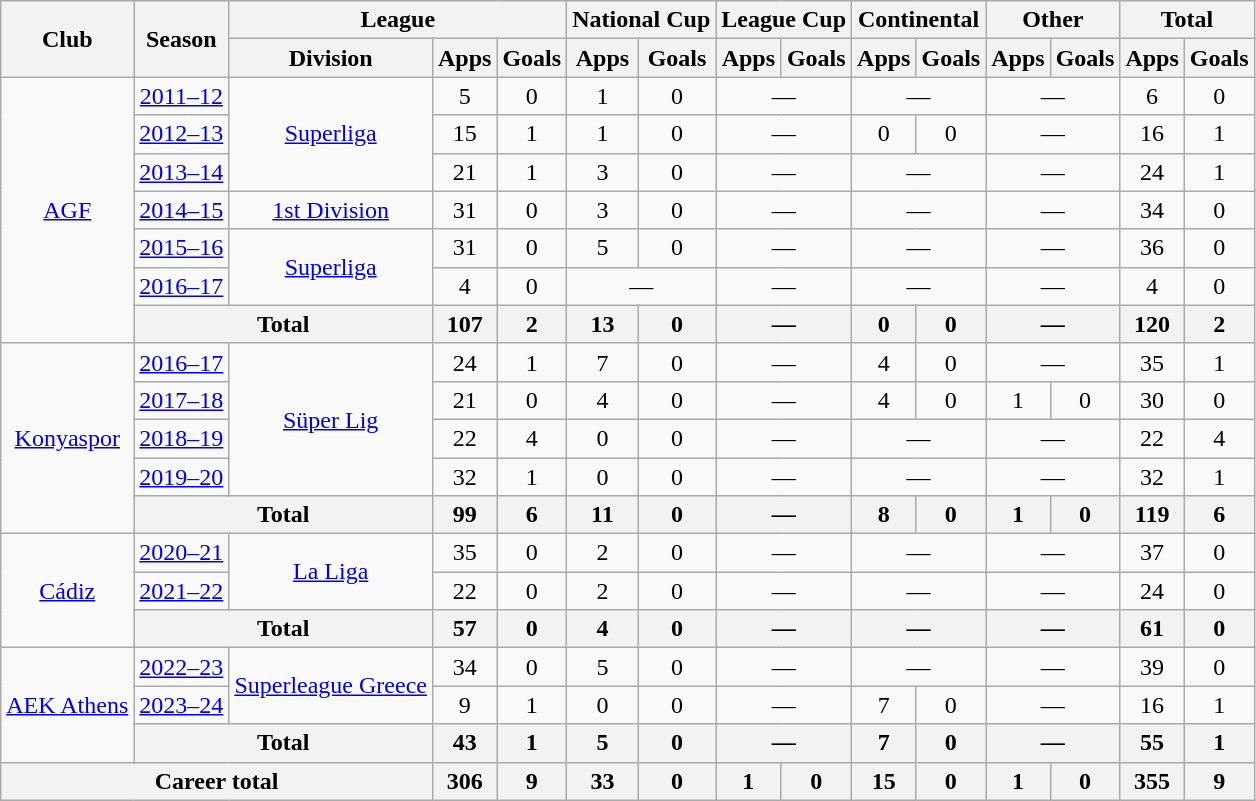<table class="wikitable" style="text-align:center">
<tr>
<th rowspan="2">Club</th>
<th rowspan="2">Season</th>
<th colspan="3">League</th>
<th colspan="2">National Cup</th>
<th colspan="2">League Cup</th>
<th colspan="2">Continental</th>
<th colspan="2">Other</th>
<th colspan="2">Total</th>
</tr>
<tr>
<th>Division</th>
<th>Apps</th>
<th>Goals</th>
<th>Apps</th>
<th>Goals</th>
<th>Apps</th>
<th>Goals</th>
<th>Apps</th>
<th>Goals</th>
<th>Apps</th>
<th>Goals</th>
<th>Apps</th>
<th>Goals</th>
</tr>
<tr>
<td rowspan="7"><a href='#'>AGF</a></td>
<td><a href='#'>2011–12</a></td>
<td rowspan="3"><a href='#'>Superliga</a></td>
<td>5</td>
<td>0</td>
<td>1</td>
<td>0</td>
<td colspan="2">—</td>
<td colspan="2">—</td>
<td colspan="2">—</td>
<td>6</td>
<td>0</td>
</tr>
<tr>
<td><a href='#'>2012–13</a></td>
<td>15</td>
<td>1</td>
<td>1</td>
<td>0</td>
<td colspan="2">—</td>
<td>0</td>
<td>0</td>
<td colspan="2">—</td>
<td>16</td>
<td>1</td>
</tr>
<tr>
<td><a href='#'>2013–14</a></td>
<td>21</td>
<td>1</td>
<td>3</td>
<td>0</td>
<td colspan="2">—</td>
<td colspan="2">—</td>
<td colspan="2">—</td>
<td>24</td>
<td>1</td>
</tr>
<tr>
<td><a href='#'>2014–15</a></td>
<td><a href='#'>1st Division</a></td>
<td>31</td>
<td>0</td>
<td>3</td>
<td>0</td>
<td colspan="2">—</td>
<td colspan="2">—</td>
<td colspan="2">—</td>
<td>34</td>
<td>0</td>
</tr>
<tr>
<td><a href='#'>2015–16</a></td>
<td rowspan="2"><a href='#'>Superliga</a></td>
<td>31</td>
<td>0</td>
<td>5</td>
<td>0</td>
<td colspan="2">—</td>
<td colspan="2">—</td>
<td colspan="2">—</td>
<td>36</td>
<td>0</td>
</tr>
<tr>
<td><a href='#'>2016–17</a></td>
<td>4</td>
<td>0</td>
<td colspan="2">—</td>
<td colspan="2">—</td>
<td colspan="2">—</td>
<td colspan="2">—</td>
<td>4</td>
<td>0</td>
</tr>
<tr>
<th colspan="2">Total</th>
<th>107</th>
<th>2</th>
<th>13</th>
<th>0</th>
<th colspan="2">—</th>
<th>0</th>
<th>0</th>
<th colspan="2">—</th>
<th>120</th>
<th>2</th>
</tr>
<tr>
<td rowspan="5"><a href='#'>Konyaspor</a></td>
<td><a href='#'>2016–17</a></td>
<td rowspan="4"><a href='#'>Süper Lig</a></td>
<td>24</td>
<td>1</td>
<td>7</td>
<td>0</td>
<td colspan="2">—</td>
<td>4</td>
<td>0</td>
<td colspan="2">—</td>
<td>35</td>
<td>1</td>
</tr>
<tr>
<td><a href='#'>2017–18</a></td>
<td>21</td>
<td>0</td>
<td>4</td>
<td>0</td>
<td colspan="2">—</td>
<td>4</td>
<td>0</td>
<td>1</td>
<td>0</td>
<td>30</td>
<td>0</td>
</tr>
<tr>
<td><a href='#'>2018–19</a></td>
<td>22</td>
<td>4</td>
<td>0</td>
<td>0</td>
<td colspan="2">—</td>
<td colspan="2">—</td>
<td colspan="2">—</td>
<td>22</td>
<td>4</td>
</tr>
<tr>
<td><a href='#'>2019–20</a></td>
<td>32</td>
<td>1</td>
<td>0</td>
<td>0</td>
<td colspan="2">—</td>
<td colspan="2">—</td>
<td colspan="2">—</td>
<td>32</td>
<td>1</td>
</tr>
<tr>
<th colspan="2">Total</th>
<th>99</th>
<th>6</th>
<th>11</th>
<th>0</th>
<th colspan="2">—</th>
<th>8</th>
<th>0</th>
<th>1</th>
<th>0</th>
<th>119</th>
<th>6</th>
</tr>
<tr>
<td rowspan="3"><a href='#'>Cádiz</a></td>
<td><a href='#'>2020–21</a></td>
<td rowspan="2"><a href='#'>La Liga</a></td>
<td>35</td>
<td>0</td>
<td>2</td>
<td>0</td>
<td colspan="2">—</td>
<td colspan="2">—</td>
<td colspan="2">—</td>
<td>37</td>
<td>0</td>
</tr>
<tr>
<td><a href='#'>2021–22</a></td>
<td>22</td>
<td>0</td>
<td>2</td>
<td>0</td>
<td colspan="2">—</td>
<td colspan="2">—</td>
<td colspan="2">—</td>
<td>24</td>
<td>0</td>
</tr>
<tr>
<th colspan="2">Total</th>
<th>57</th>
<th>0</th>
<th>4</th>
<th>0</th>
<th colspan="2">—</th>
<th colspan="2">—</th>
<th colspan="2">—</th>
<th>61</th>
<th>0</th>
</tr>
<tr>
<td rowspan="3"><a href='#'>AEK Athens</a></td>
<td><a href='#'>2022–23</a></td>
<td rowspan="2"><a href='#'>Superleague Greece</a></td>
<td>34</td>
<td>0</td>
<td>5</td>
<td>0</td>
<td colspan="2">—</td>
<td colspan="2">—</td>
<td colspan="2">—</td>
<td>39</td>
<td>0</td>
</tr>
<tr>
<td><a href='#'>2023–24</a></td>
<td>9</td>
<td>1</td>
<td>0</td>
<td>0</td>
<td colspan="2">—</td>
<td>7</td>
<td>0</td>
<td colspan="2">—</td>
<td>16</td>
<td>1</td>
</tr>
<tr>
<th colspan="2">Total</th>
<th>43</th>
<th>1</th>
<th>5</th>
<th>0</th>
<th colspan="2">—</th>
<th>7</th>
<th>0</th>
<th colspan="2">—</th>
<th>55</th>
<th>1</th>
</tr>
<tr>
<th colspan="3">Career total</th>
<th>306</th>
<th>9</th>
<th>33</th>
<th>0</th>
<th>1</th>
<th>0</th>
<th>15</th>
<th>0</th>
<th>1</th>
<th>0</th>
<th>355</th>
<th>9</th>
</tr>
</table>
